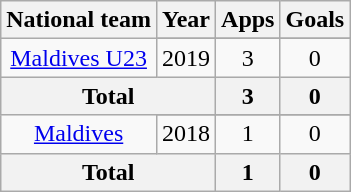<table class="wikitable" style="text-align:center">
<tr>
<th>National team</th>
<th>Year</th>
<th>Apps</th>
<th>Goals</th>
</tr>
<tr>
<td rowspan=2><a href='#'>Maldives U23</a></td>
</tr>
<tr>
<td>2019</td>
<td>3</td>
<td>0</td>
</tr>
<tr>
<th colspan=2>Total</th>
<th>3</th>
<th>0</th>
</tr>
<tr>
<td rowspan=2><a href='#'>Maldives</a></td>
</tr>
<tr>
<td>2018</td>
<td>1</td>
<td>0</td>
</tr>
<tr>
<th colspan=2>Total</th>
<th>1</th>
<th>0</th>
</tr>
</table>
